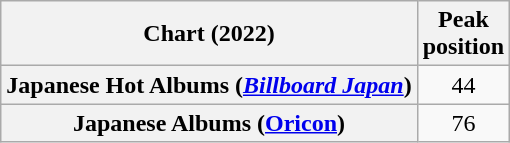<table class="wikitable plainrowheaders" style="text-align:center">
<tr>
<th scope="col">Chart (2022)</th>
<th scope="col">Peak<br>position</th>
</tr>
<tr>
<th scope="row">Japanese Hot Albums (<em><a href='#'>Billboard Japan</a></em>)</th>
<td>44</td>
</tr>
<tr>
<th scope="row">Japanese Albums (<a href='#'>Oricon</a>)</th>
<td>76</td>
</tr>
</table>
